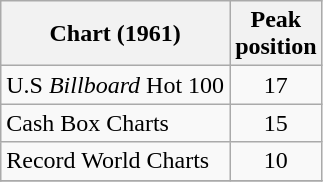<table class="wikitable sortable plainrowheaders" style="text-align:center;">
<tr>
<th scope="col">Chart (1961)</th>
<th scope="col">Peak<br>position</th>
</tr>
<tr>
<td align="left">U.S <em>Billboard</em> Hot 100 </td>
<td align="center">17</td>
</tr>
<tr>
<td align="left">Cash Box Charts </td>
<td align="center">15</td>
</tr>
<tr>
<td align="left">Record World Charts </td>
<td align="center">10</td>
</tr>
<tr>
</tr>
</table>
